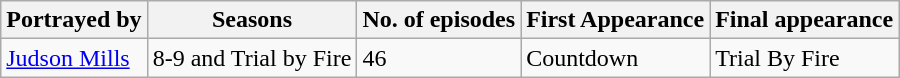<table class="wikitable" style="text-align:justify;">
<tr>
<th>Portrayed by</th>
<th>Seasons</th>
<th>No. of episodes</th>
<th>First Appearance</th>
<th>Final appearance</th>
</tr>
<tr>
<td><a href='#'>Judson Mills</a></td>
<td>8-9 and Trial by Fire</td>
<td>46</td>
<td>Countdown</td>
<td>Trial By Fire</td>
</tr>
</table>
